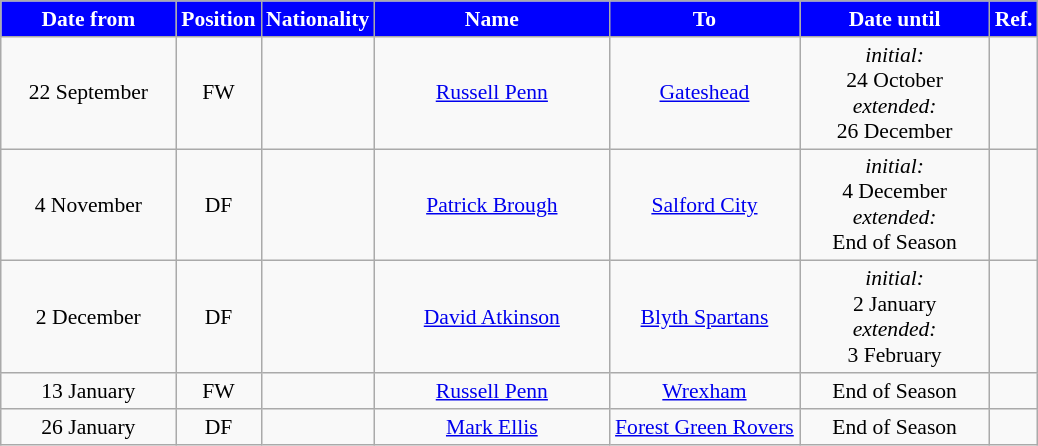<table class="wikitable"  style="text-align:center; font-size:90%; ">
<tr>
<th style="background:blue; color:white; width:110px;">Date from</th>
<th style="background:blue; color:white; width:50px;">Position</th>
<th style="background:blue; color:white; width:50px;">Nationality</th>
<th style="background:blue; color:white; width:150px;">Name</th>
<th style="background:blue; color:white; width:120px;">To</th>
<th style="background:blue; color:white; width:120px;">Date until</th>
<th style="background:blue; color:white; width:25px;">Ref.</th>
</tr>
<tr>
<td>22 September</td>
<td>FW</td>
<td></td>
<td><a href='#'>Russell Penn</a></td>
<td> <a href='#'>Gateshead</a></td>
<td><em>initial:</em><br> 24 October<br><em>extended:</em><br> 26 December</td>
<td><br> <br></td>
</tr>
<tr>
<td>4 November</td>
<td>DF</td>
<td></td>
<td><a href='#'>Patrick Brough</a></td>
<td> <a href='#'>Salford City</a></td>
<td><em>initial:</em><br> 4 December<br><em>extended:</em><br>End of Season</td>
<td><br> <br></td>
</tr>
<tr>
<td>2 December</td>
<td>DF</td>
<td></td>
<td><a href='#'>David Atkinson</a></td>
<td> <a href='#'>Blyth Spartans</a></td>
<td><em>initial:</em><br> 2 January<br><em>extended:</em><br> 3 February</td>
<td><br> <br></td>
</tr>
<tr>
<td>13 January</td>
<td>FW</td>
<td></td>
<td><a href='#'>Russell Penn</a></td>
<td> <a href='#'>Wrexham</a></td>
<td>End of Season</td>
<td></td>
</tr>
<tr>
<td>26 January</td>
<td>DF</td>
<td></td>
<td><a href='#'>Mark Ellis</a></td>
<td> <a href='#'>Forest Green Rovers</a></td>
<td>End of Season</td>
<td></td>
</tr>
</table>
